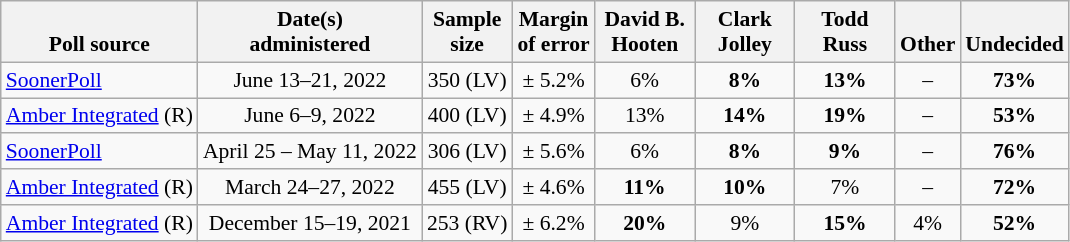<table class="wikitable" style="font-size:90%;text-align:center;">
<tr style="vertical-align:bottom">
<th>Poll source</th>
<th>Date(s)<br>administered</th>
<th>Sample<br>size</th>
<th>Margin<br>of error</th>
<th style="width:60px;">David B.<br>Hooten</th>
<th style="width:60px;">Clark<br>Jolley</th>
<th style="width:60px;">Todd<br>Russ</th>
<th>Other</th>
<th>Undecided</th>
</tr>
<tr>
<td style="text-align:left;"><a href='#'>SoonerPoll</a></td>
<td>June 13–21, 2022</td>
<td>350 (LV)</td>
<td>± 5.2%</td>
<td>6%</td>
<td><strong>8%</strong></td>
<td><strong>13%</strong></td>
<td>–</td>
<td><strong>73%</strong></td>
</tr>
<tr>
<td style="text-align:left;"><a href='#'>Amber Integrated</a> (R)</td>
<td>June 6–9, 2022</td>
<td>400 (LV)</td>
<td>± 4.9%</td>
<td>13%</td>
<td><strong>14%</strong></td>
<td><strong>19%</strong></td>
<td>–</td>
<td><strong>53%</strong></td>
</tr>
<tr>
<td style="text-align:left;"><a href='#'>SoonerPoll</a></td>
<td>April 25 – May 11, 2022</td>
<td>306 (LV)</td>
<td>± 5.6%</td>
<td>6%</td>
<td><strong>8%</strong></td>
<td><strong>9%</strong></td>
<td>–</td>
<td><strong>76%</strong></td>
</tr>
<tr>
<td style="text-align:left;"><a href='#'>Amber Integrated</a> (R)</td>
<td>March 24–27, 2022</td>
<td>455 (LV)</td>
<td>± 4.6%</td>
<td><strong>11%</strong></td>
<td><strong>10%</strong></td>
<td>7%</td>
<td>–</td>
<td><strong>72%</strong></td>
</tr>
<tr>
<td style="text-align:left;"><a href='#'>Amber Integrated</a> (R)</td>
<td>December 15–19, 2021</td>
<td>253 (RV)</td>
<td>± 6.2%</td>
<td><strong>20%</strong></td>
<td>9%</td>
<td><strong>15%</strong></td>
<td>4%</td>
<td><strong>52%</strong></td>
</tr>
</table>
